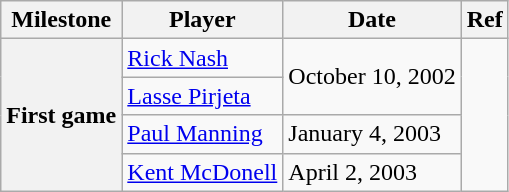<table class="wikitable">
<tr>
<th scope="col">Milestone</th>
<th scope="col">Player</th>
<th scope="col">Date</th>
<th scope="col">Ref</th>
</tr>
<tr>
<th rowspan=4>First game</th>
<td><a href='#'>Rick Nash</a></td>
<td rowspan=2>October 10, 2002</td>
<td rowspan=4></td>
</tr>
<tr>
<td><a href='#'>Lasse Pirjeta</a></td>
</tr>
<tr>
<td><a href='#'>Paul Manning</a></td>
<td>January 4, 2003</td>
</tr>
<tr>
<td><a href='#'>Kent McDonell</a></td>
<td>April 2, 2003</td>
</tr>
</table>
